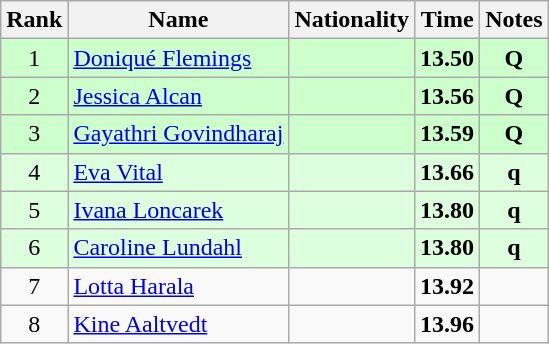<table class="wikitable sortable" style="text-align:center">
<tr>
<th>Rank</th>
<th>Name</th>
<th>Nationality</th>
<th>Time</th>
<th>Notes</th>
</tr>
<tr bgcolor=ccffcc>
<td>1</td>
<td align=left><a href='#'>Doniqué Flemings</a></td>
<td align=left></td>
<td><strong>13.50</strong></td>
<td><strong>Q</strong></td>
</tr>
<tr bgcolor=ccffcc>
<td>2</td>
<td align=left><a href='#'>Jessica Alcan</a></td>
<td align=left></td>
<td><strong>13.56</strong></td>
<td><strong>Q</strong></td>
</tr>
<tr bgcolor=ccffcc>
<td>3</td>
<td align=left><a href='#'>Gayathri Govindharaj</a></td>
<td align=left></td>
<td><strong>13.59</strong></td>
<td><strong>Q</strong></td>
</tr>
<tr bgcolor=ddffdd>
<td>4</td>
<td align=left><a href='#'>Eva Vital</a></td>
<td align=left></td>
<td><strong>13.66</strong></td>
<td><strong>q</strong></td>
</tr>
<tr bgcolor=ddffdd>
<td>5</td>
<td align=left><a href='#'>Ivana Loncarek</a></td>
<td align=left></td>
<td><strong>13.80</strong></td>
<td><strong>q</strong></td>
</tr>
<tr bgcolor=ddffdd>
<td>6</td>
<td align=left><a href='#'>Caroline Lundahl</a></td>
<td align=left></td>
<td><strong>13.80</strong></td>
<td><strong>q</strong></td>
</tr>
<tr>
<td>7</td>
<td align=left><a href='#'>Lotta Harala</a></td>
<td align=left></td>
<td><strong>13.92</strong></td>
<td></td>
</tr>
<tr>
<td>8</td>
<td align=left><a href='#'>Kine Aaltvedt</a></td>
<td align=left></td>
<td><strong>13.96</strong></td>
<td></td>
</tr>
</table>
